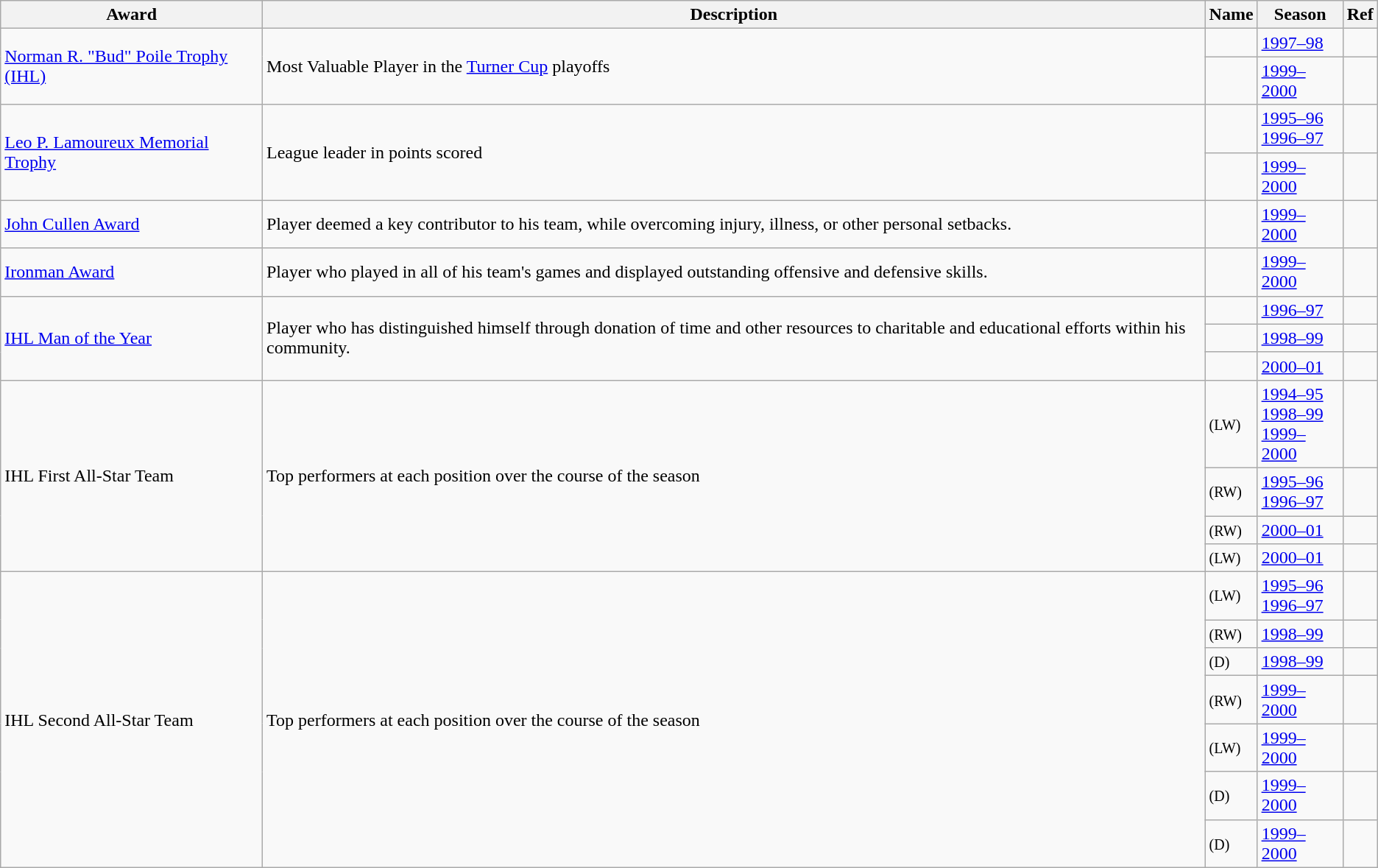<table class="wikitable sortable">
<tr>
<th scope="col">Award</th>
<th scope="col" class="unsortable">Description</th>
<th scope="col">Name</th>
<th scope="col">Season</th>
<th scope="col" class="unsortable">Ref</th>
</tr>
<tr>
<td scope=row rowspan="2"><a href='#'>Norman R. "Bud" Poile Trophy (IHL)</a></td>
<td rowspan="2">Most Valuable Player in the <a href='#'>Turner Cup</a> playoffs</td>
<td></td>
<td><a href='#'>1997–98</a></td>
<td></td>
</tr>
<tr>
<td></td>
<td><a href='#'>1999–2000</a></td>
<td></td>
</tr>
<tr>
<td scope=row rowspan="2"><a href='#'>Leo P. Lamoureux Memorial Trophy</a></td>
<td rowspan="2">League leader in points scored</td>
<td></td>
<td><a href='#'>1995–96</a><br><a href='#'>1996–97</a></td>
<td></td>
</tr>
<tr>
<td></td>
<td><a href='#'>1999–2000</a></td>
<td></td>
</tr>
<tr>
<td scope=row><a href='#'>John Cullen Award</a></td>
<td>Player deemed a key contributor to his team, while overcoming injury, illness, or other personal setbacks.</td>
<td></td>
<td><a href='#'>1999–2000</a></td>
<td></td>
</tr>
<tr>
<td scope=row><a href='#'>Ironman Award</a></td>
<td>Player who played in all of his team's games and displayed outstanding offensive and defensive skills.</td>
<td></td>
<td><a href='#'>1999–2000</a></td>
<td></td>
</tr>
<tr>
<td scope=row rowspan="3"><a href='#'>IHL Man of the Year</a></td>
<td rowspan="3">Player who has distinguished himself through donation of time and other resources to charitable and educational efforts within his community.</td>
<td></td>
<td><a href='#'>1996–97</a></td>
<td></td>
</tr>
<tr>
<td></td>
<td><a href='#'>1998–99</a></td>
<td></td>
</tr>
<tr>
<td></td>
<td><a href='#'>2000–01</a></td>
<td></td>
</tr>
<tr>
<td scope=row rowspan="4">IHL First All-Star Team</td>
<td rowspan="4">Top performers at each position over the course of the season</td>
<td> <small>(LW)</small></td>
<td><a href='#'>1994–95</a><br><a href='#'>1998–99</a><br><a href='#'>1999–2000</a></td>
<td></td>
</tr>
<tr>
<td> <small>(RW)</small></td>
<td><a href='#'>1995–96</a><br><a href='#'>1996–97</a></td>
<td></td>
</tr>
<tr>
<td> <small>(RW)</small></td>
<td><a href='#'>2000–01</a></td>
<td></td>
</tr>
<tr>
<td> <small>(LW)</small></td>
<td><a href='#'>2000–01</a></td>
<td></td>
</tr>
<tr>
<td scope=row rowspan="7">IHL Second All-Star Team</td>
<td rowspan="7">Top performers at each position over the course of the season</td>
<td> <small>(LW)</small></td>
<td><a href='#'>1995–96</a><br><a href='#'>1996–97</a></td>
<td></td>
</tr>
<tr>
<td> <small>(RW)</small></td>
<td><a href='#'>1998–99</a></td>
<td></td>
</tr>
<tr>
<td> <small>(D)</small></td>
<td><a href='#'>1998–99</a></td>
<td></td>
</tr>
<tr>
<td> <small>(RW)</small></td>
<td><a href='#'>1999–2000</a></td>
<td></td>
</tr>
<tr>
<td> <small>(LW)</small></td>
<td><a href='#'>1999–2000</a></td>
<td></td>
</tr>
<tr>
<td> <small>(D)</small></td>
<td><a href='#'>1999–2000</a></td>
<td></td>
</tr>
<tr>
<td> <small>(D)</small></td>
<td><a href='#'>1999–2000</a></td>
<td></td>
</tr>
</table>
